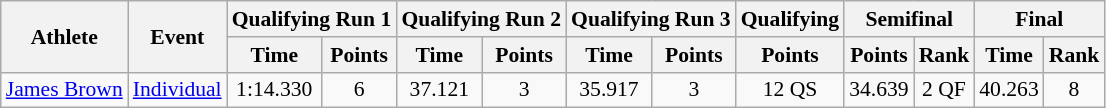<table class="wikitable" border="1" style="font-size:90%">
<tr>
<th rowspan=2>Athlete</th>
<th rowspan=2>Event</th>
<th colspan=2>Qualifying Run 1</th>
<th colspan=2>Qualifying Run 2</th>
<th colspan=2>Qualifying Run 3</th>
<th>Qualifying</th>
<th colspan=2>Semifinal</th>
<th colspan=2>Final</th>
</tr>
<tr>
<th>Time</th>
<th>Points</th>
<th>Time</th>
<th>Points</th>
<th>Time</th>
<th>Points</th>
<th>Points</th>
<th>Points</th>
<th>Rank</th>
<th>Time</th>
<th>Rank</th>
</tr>
<tr>
<td><a href='#'>James Brown</a></td>
<td><a href='#'>Individual</a></td>
<td align=center>1:14.330</td>
<td align=center>6</td>
<td align=center>37.121</td>
<td align=center>3</td>
<td align=center>35.917</td>
<td align=center>3</td>
<td align=center>12 QS</td>
<td align=center>34.639</td>
<td align=center>2 QF</td>
<td align=center>40.263</td>
<td align=center>8</td>
</tr>
</table>
